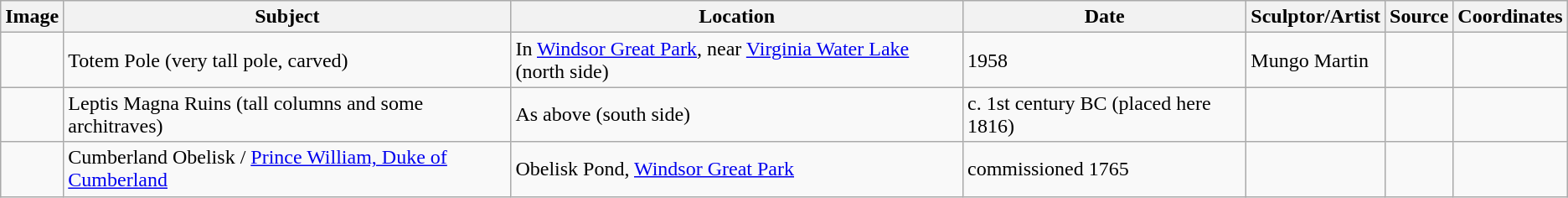<table class="wikitable sortable">
<tr>
<th>Image</th>
<th>Subject</th>
<th>Location</th>
<th>Date</th>
<th>Sculptor/Artist</th>
<th>Source</th>
<th>Coordinates</th>
</tr>
<tr>
<td></td>
<td>Totem Pole (very tall pole, carved)</td>
<td>In <a href='#'>Windsor Great Park</a>, near <a href='#'>Virginia Water Lake</a> (north side)</td>
<td>1958</td>
<td>Mungo Martin</td>
<td></td>
<td></td>
</tr>
<tr>
<td></td>
<td>Leptis Magna Ruins (tall columns and some architraves)</td>
<td>As above (south side)</td>
<td>c. 1st century BC (placed here 1816)</td>
<td></td>
<td></td>
<td></td>
</tr>
<tr>
<td></td>
<td>Cumberland Obelisk / <a href='#'>Prince William, Duke of Cumberland</a></td>
<td>Obelisk Pond, <a href='#'>Windsor Great Park</a></td>
<td>commissioned 1765</td>
<td></td>
<td></td>
<td></td>
</tr>
</table>
